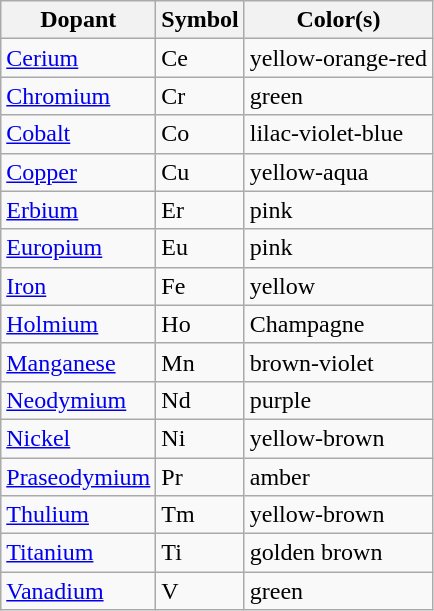<table class="wikitable" border="1">
<tr>
<th>Dopant</th>
<th>Symbol</th>
<th>Color(s)</th>
</tr>
<tr>
<td><a href='#'>Cerium</a></td>
<td>Ce</td>
<td>yellow-orange-red</td>
</tr>
<tr>
<td><a href='#'>Chromium</a></td>
<td>Cr</td>
<td>green</td>
</tr>
<tr>
<td><a href='#'>Cobalt</a></td>
<td>Co</td>
<td>lilac-violet-blue</td>
</tr>
<tr>
<td><a href='#'>Copper</a></td>
<td>Cu</td>
<td>yellow-aqua</td>
</tr>
<tr>
<td><a href='#'>Erbium</a></td>
<td>Er</td>
<td>pink</td>
</tr>
<tr>
<td><a href='#'>Europium</a></td>
<td>Eu</td>
<td>pink</td>
</tr>
<tr>
<td><a href='#'>Iron</a></td>
<td>Fe</td>
<td>yellow</td>
</tr>
<tr>
<td><a href='#'>Holmium</a></td>
<td>Ho</td>
<td>Champagne</td>
</tr>
<tr>
<td><a href='#'>Manganese</a></td>
<td>Mn</td>
<td>brown-violet</td>
</tr>
<tr>
<td><a href='#'>Neodymium</a></td>
<td>Nd</td>
<td>purple</td>
</tr>
<tr>
<td><a href='#'>Nickel</a></td>
<td>Ni</td>
<td>yellow-brown</td>
</tr>
<tr>
<td><a href='#'>Praseodymium</a></td>
<td>Pr</td>
<td>amber</td>
</tr>
<tr>
<td><a href='#'>Thulium</a></td>
<td>Tm</td>
<td>yellow-brown</td>
</tr>
<tr>
<td><a href='#'>Titanium</a></td>
<td>Ti</td>
<td>golden brown</td>
</tr>
<tr>
<td><a href='#'>Vanadium</a></td>
<td>V</td>
<td>green</td>
</tr>
</table>
